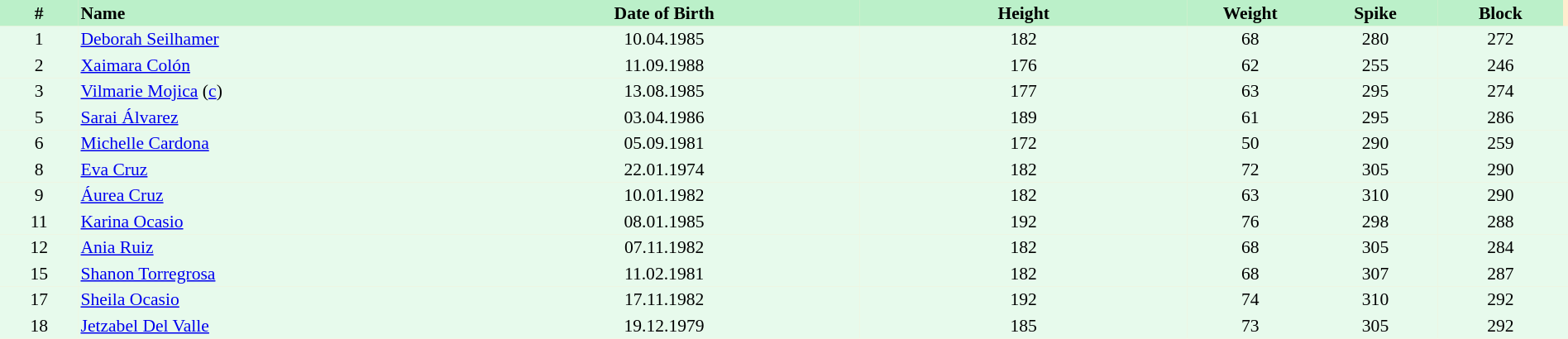<table border=0 cellpadding=2 cellspacing=0  |- bgcolor=#FFECCE style="text-align:center; font-size:90%;" width=100%>
<tr bgcolor=#BBF0C9>
<th width=5%>#</th>
<th width=25% align=left>Name</th>
<th width=25%>Date of Birth</th>
<th width=21%>Height</th>
<th width=8%>Weight</th>
<th width=8%>Spike</th>
<th width=8%>Block</th>
</tr>
<tr bgcolor=#E7FAEC>
<td>1</td>
<td align=left><a href='#'>Deborah Seilhamer</a></td>
<td>10.04.1985</td>
<td>182</td>
<td>68</td>
<td>280</td>
<td>272</td>
<td></td>
</tr>
<tr bgcolor=#E7FAEC>
<td>2</td>
<td align=left><a href='#'>Xaimara Colón</a></td>
<td>11.09.1988</td>
<td>176</td>
<td>62</td>
<td>255</td>
<td>246</td>
<td></td>
</tr>
<tr bgcolor=#E7FAEC>
<td>3</td>
<td align=left><a href='#'>Vilmarie Mojica</a> (<a href='#'>c</a>)</td>
<td>13.08.1985</td>
<td>177</td>
<td>63</td>
<td>295</td>
<td>274</td>
<td></td>
</tr>
<tr bgcolor=#E7FAEC>
<td>5</td>
<td align=left><a href='#'>Sarai Álvarez</a></td>
<td>03.04.1986</td>
<td>189</td>
<td>61</td>
<td>295</td>
<td>286</td>
<td></td>
</tr>
<tr bgcolor=#E7FAEC>
<td>6</td>
<td align=left><a href='#'>Michelle Cardona</a></td>
<td>05.09.1981</td>
<td>172</td>
<td>50</td>
<td>290</td>
<td>259</td>
<td></td>
</tr>
<tr bgcolor=#E7FAEC>
<td>8</td>
<td align=left><a href='#'>Eva Cruz</a></td>
<td>22.01.1974</td>
<td>182</td>
<td>72</td>
<td>305</td>
<td>290</td>
<td></td>
</tr>
<tr bgcolor=#E7FAEC>
<td>9</td>
<td align=left><a href='#'>Áurea Cruz</a></td>
<td>10.01.1982</td>
<td>182</td>
<td>63</td>
<td>310</td>
<td>290</td>
<td></td>
</tr>
<tr bgcolor=#E7FAEC>
<td>11</td>
<td align=left><a href='#'>Karina Ocasio</a></td>
<td>08.01.1985</td>
<td>192</td>
<td>76</td>
<td>298</td>
<td>288</td>
<td></td>
</tr>
<tr bgcolor=#E7FAEC>
<td>12</td>
<td align=left><a href='#'>Ania Ruiz</a></td>
<td>07.11.1982</td>
<td>182</td>
<td>68</td>
<td>305</td>
<td>284</td>
<td></td>
</tr>
<tr bgcolor=#E7FAEC>
<td>15</td>
<td align=left><a href='#'>Shanon Torregrosa</a></td>
<td>11.02.1981</td>
<td>182</td>
<td>68</td>
<td>307</td>
<td>287</td>
<td></td>
</tr>
<tr bgcolor=#E7FAEC>
<td>17</td>
<td align=left><a href='#'>Sheila Ocasio</a></td>
<td>17.11.1982</td>
<td>192</td>
<td>74</td>
<td>310</td>
<td>292</td>
<td></td>
</tr>
<tr bgcolor=#E7FAEC>
<td>18</td>
<td align=left><a href='#'>Jetzabel Del Valle</a></td>
<td>19.12.1979</td>
<td>185</td>
<td>73</td>
<td>305</td>
<td>292</td>
<td></td>
</tr>
</table>
